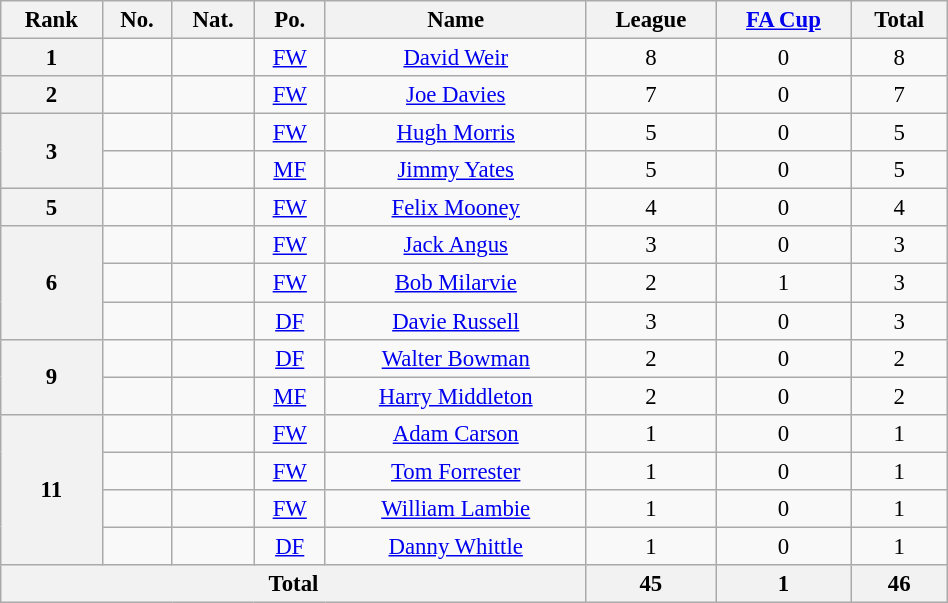<table class="wikitable" style="text-align:center; font-size:95%; width:50%;">
<tr>
<th>Rank</th>
<th>No.</th>
<th>Nat.</th>
<th>Po.</th>
<th>Name</th>
<th>League</th>
<th><a href='#'>FA Cup</a></th>
<th>Total</th>
</tr>
<tr>
<th>1</th>
<td></td>
<td></td>
<td><a href='#'>FW</a></td>
<td><a href='#'>David Weir</a></td>
<td>8</td>
<td>0</td>
<td>8</td>
</tr>
<tr>
<th>2</th>
<td></td>
<td></td>
<td><a href='#'>FW</a></td>
<td><a href='#'>Joe Davies</a></td>
<td>7</td>
<td>0</td>
<td>7</td>
</tr>
<tr>
<th rowspan="2">3</th>
<td></td>
<td></td>
<td><a href='#'>FW</a></td>
<td><a href='#'>Hugh Morris</a></td>
<td>5</td>
<td>0</td>
<td>5</td>
</tr>
<tr>
<td></td>
<td></td>
<td><a href='#'>MF</a></td>
<td><a href='#'>Jimmy Yates</a></td>
<td>5</td>
<td>0</td>
<td>5</td>
</tr>
<tr>
<th>5</th>
<td></td>
<td></td>
<td><a href='#'>FW</a></td>
<td><a href='#'>Felix Mooney</a></td>
<td>4</td>
<td>0</td>
<td>4</td>
</tr>
<tr>
<th rowspan="3">6</th>
<td></td>
<td></td>
<td><a href='#'>FW</a></td>
<td><a href='#'>Jack Angus</a></td>
<td>3</td>
<td>0</td>
<td>3</td>
</tr>
<tr>
<td></td>
<td></td>
<td><a href='#'>FW</a></td>
<td><a href='#'>Bob Milarvie</a></td>
<td>2</td>
<td>1</td>
<td>3</td>
</tr>
<tr>
<td></td>
<td></td>
<td><a href='#'>DF</a></td>
<td><a href='#'>Davie Russell</a></td>
<td>3</td>
<td>0</td>
<td>3</td>
</tr>
<tr>
<th rowspan="2">9</th>
<td></td>
<td></td>
<td><a href='#'>DF</a></td>
<td><a href='#'>Walter Bowman</a></td>
<td>2</td>
<td>0</td>
<td>2</td>
</tr>
<tr>
<td></td>
<td></td>
<td><a href='#'>MF</a></td>
<td><a href='#'>Harry Middleton</a></td>
<td>2</td>
<td>0</td>
<td>2</td>
</tr>
<tr>
<th rowspan="4">11</th>
<td></td>
<td></td>
<td><a href='#'>FW</a></td>
<td><a href='#'>Adam Carson</a></td>
<td>1</td>
<td>0</td>
<td>1</td>
</tr>
<tr>
<td></td>
<td></td>
<td><a href='#'>FW</a></td>
<td><a href='#'>Tom Forrester</a></td>
<td>1</td>
<td>0</td>
<td>1</td>
</tr>
<tr>
<td></td>
<td></td>
<td><a href='#'>FW</a></td>
<td><a href='#'>William Lambie</a></td>
<td>1</td>
<td>0</td>
<td>1</td>
</tr>
<tr>
<td></td>
<td></td>
<td><a href='#'>DF</a></td>
<td><a href='#'>Danny Whittle</a></td>
<td>1</td>
<td>0</td>
<td>1</td>
</tr>
<tr>
<th colspan="5">Total</th>
<th>45</th>
<th>1</th>
<th>46</th>
</tr>
</table>
